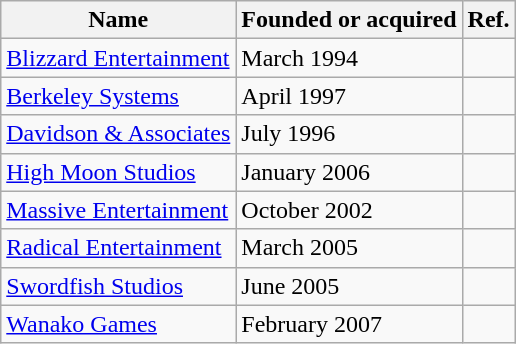<table class="wikitable sortable">
<tr>
<th>Name</th>
<th>Founded or acquired</th>
<th>Ref.</th>
</tr>
<tr>
<td><a href='#'>Blizzard Entertainment</a></td>
<td>March 1994</td>
<td></td>
</tr>
<tr>
<td><a href='#'>Berkeley Systems</a></td>
<td>April 1997</td>
<td></td>
</tr>
<tr>
<td><a href='#'>Davidson & Associates</a></td>
<td>July 1996</td>
<td></td>
</tr>
<tr>
<td><a href='#'>High Moon Studios</a></td>
<td>January 2006</td>
<td></td>
</tr>
<tr>
<td><a href='#'>Massive Entertainment</a></td>
<td>October 2002</td>
<td></td>
</tr>
<tr>
<td><a href='#'>Radical Entertainment</a></td>
<td>March 2005</td>
<td></td>
</tr>
<tr>
<td><a href='#'>Swordfish Studios</a></td>
<td>June 2005</td>
<td></td>
</tr>
<tr>
<td><a href='#'>Wanako Games</a></td>
<td>February 2007</td>
<td></td>
</tr>
</table>
